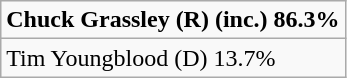<table class="wikitable">
<tr>
<td><strong>Chuck Grassley (R) (inc.) 86.3%</strong></td>
</tr>
<tr>
<td>Tim Youngblood (D) 13.7%</td>
</tr>
</table>
